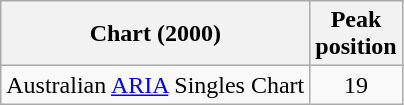<table class="wikitable">
<tr>
<th align="left">Chart (2000)</th>
<th align="left">Peak<br>position</th>
</tr>
<tr>
<td align="left">Australian <a href='#'>ARIA</a> Singles Chart</td>
<td align="center">19</td>
</tr>
</table>
